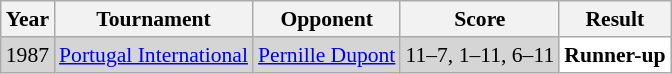<table class="sortable wikitable" style="font-size: 90%;">
<tr>
<th>Year</th>
<th>Tournament</th>
<th>Opponent</th>
<th>Score</th>
<th>Result</th>
</tr>
<tr style="background:#D5D5D5">
<td align="center">1987</td>
<td align="left"><a href='#'>Portugal International</a></td>
<td align="left"> <a href='#'>Pernille Dupont</a></td>
<td align="left">11–7, 1–11, 6–11</td>
<td style="text-align:left; background:white"> <strong>Runner-up</strong></td>
</tr>
</table>
